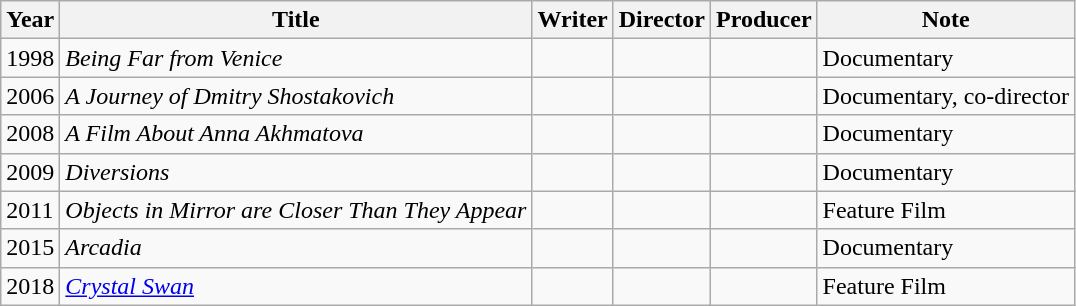<table class="wikitable sortable">
<tr>
<th>Year</th>
<th>Title</th>
<th>Writer</th>
<th>Director</th>
<th>Producer</th>
<th>Note</th>
</tr>
<tr>
<td>1998</td>
<td><em>Being Far from Venice</em></td>
<td style="text-align:center;"></td>
<td style="text-align:center;"></td>
<td style="text-align:center;"></td>
<td>Documentary</td>
</tr>
<tr>
<td>2006</td>
<td><em>A Journey of Dmitry Shostakovich</em></td>
<td style="text-align:center;"></td>
<td style="text-align:center;"></td>
<td style="text-align:center;"></td>
<td>Documentary, co-director</td>
</tr>
<tr>
<td>2008</td>
<td><em>A Film About Anna Akhmatova</em></td>
<td style="text-align:center;"></td>
<td style="text-align:center;"></td>
<td style="text-align:center;"></td>
<td>Documentary</td>
</tr>
<tr>
<td>2009</td>
<td><em>Diversions</em></td>
<td style="text-align:center;"></td>
<td style="text-align:center;"></td>
<td style="text-align:center;"></td>
<td>Documentary</td>
</tr>
<tr>
<td>2011</td>
<td><em>Objects in Mirror are Closer Than They Appear</em></td>
<td style="text-align:center;"></td>
<td style="text-align:center;"></td>
<td style="text-align:center;"></td>
<td>Feature Film</td>
</tr>
<tr>
<td>2015</td>
<td><em>Arcadia</em></td>
<td style="text-align:center;"></td>
<td style="text-align:center;"></td>
<td style="text-align:center;"></td>
<td>Documentary</td>
</tr>
<tr>
<td>2018</td>
<td><em><a href='#'>Crystal Swan</a></em></td>
<td style="text-align:center;"></td>
<td style="text-align:center;"></td>
<td style="text-align:center;"></td>
<td>Feature Film</td>
</tr>
</table>
